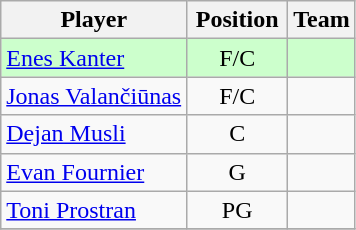<table class=wikitable style="text-align:center;">
<tr>
<th>Player</th>
<th width=60>Position</th>
<th>Team</th>
</tr>
<tr style="background:#ccffcc">
<td style="text-align:left"><a href='#'>Enes Kanter</a></td>
<td>F/C</td>
<td></td>
</tr>
<tr>
<td style="text-align:left"><a href='#'>Jonas Valančiūnas</a></td>
<td>F/C</td>
<td></td>
</tr>
<tr>
<td style="text-align:left"><a href='#'>Dejan Musli</a></td>
<td>C</td>
<td></td>
</tr>
<tr>
<td style="text-align:left"><a href='#'>Evan Fournier</a></td>
<td>G</td>
<td></td>
</tr>
<tr>
<td style="text-align:left"><a href='#'>Toni Prostran</a></td>
<td>PG</td>
<td></td>
</tr>
<tr>
</tr>
</table>
